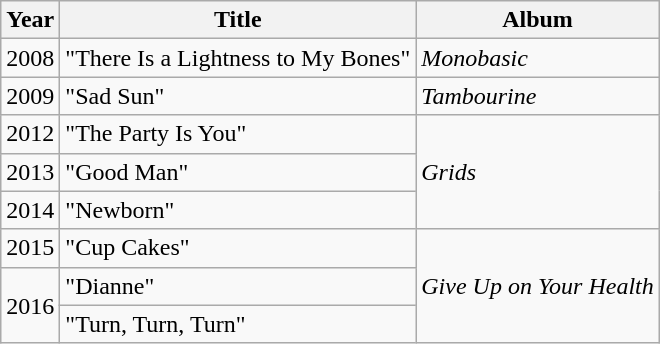<table class="wikitable">
<tr>
<th>Year</th>
<th>Title</th>
<th>Album</th>
</tr>
<tr>
<td>2008</td>
<td>"There Is a Lightness to My Bones"</td>
<td><em>Monobasic</em></td>
</tr>
<tr>
<td>2009</td>
<td>"Sad Sun"</td>
<td><em>Tambourine</em></td>
</tr>
<tr>
<td>2012</td>
<td>"The Party Is You"</td>
<td rowspan="3"><em>Grids</em></td>
</tr>
<tr>
<td>2013</td>
<td>"Good Man"</td>
</tr>
<tr>
<td>2014</td>
<td>"Newborn"</td>
</tr>
<tr>
<td>2015</td>
<td>"Cup Cakes"</td>
<td rowspan="3"><em>Give Up on Your Health</em></td>
</tr>
<tr>
<td rowspan="2">2016</td>
<td>"Dianne"</td>
</tr>
<tr>
<td>"Turn, Turn, Turn"</td>
</tr>
</table>
